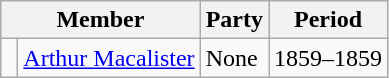<table class="wikitable">
<tr>
<th colspan="2">Member</th>
<th>Party</th>
<th>Period</th>
</tr>
<tr>
<td> </td>
<td><a href='#'>Arthur Macalister</a></td>
<td>None</td>
<td>1859–1859</td>
</tr>
</table>
